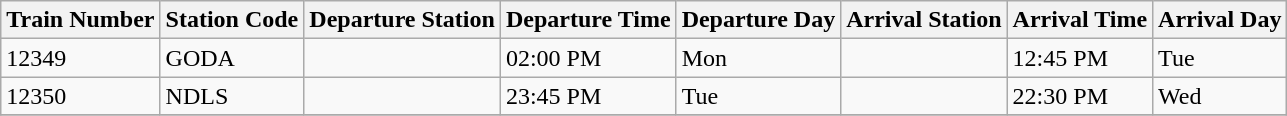<table class="wikitable">
<tr>
<th>Train Number</th>
<th>Station Code</th>
<th>Departure Station</th>
<th>Departure Time</th>
<th>Departure Day</th>
<th>Arrival Station</th>
<th>Arrival Time</th>
<th>Arrival Day</th>
</tr>
<tr>
<td>12349</td>
<td>GODA</td>
<td></td>
<td>02:00 PM</td>
<td>Mon</td>
<td></td>
<td>12:45 PM</td>
<td>Tue</td>
</tr>
<tr>
<td>12350</td>
<td>NDLS</td>
<td></td>
<td>23:45 PM</td>
<td>Tue</td>
<td></td>
<td>22:30 PM</td>
<td>Wed</td>
</tr>
<tr>
</tr>
</table>
